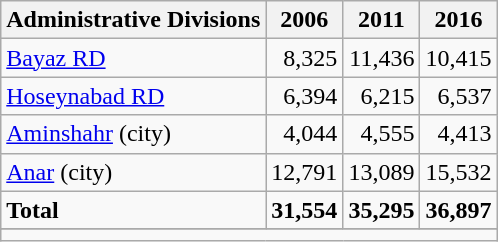<table class="wikitable">
<tr>
<th>Administrative Divisions</th>
<th>2006</th>
<th>2011</th>
<th>2016</th>
</tr>
<tr>
<td><a href='#'>Bayaz RD</a></td>
<td style="text-align: right;">8,325</td>
<td style="text-align: right;">11,436</td>
<td style="text-align: right;">10,415</td>
</tr>
<tr>
<td><a href='#'>Hoseynabad RD</a></td>
<td style="text-align: right;">6,394</td>
<td style="text-align: right;">6,215</td>
<td style="text-align: right;">6,537</td>
</tr>
<tr>
<td><a href='#'>Aminshahr</a> (city)</td>
<td style="text-align: right;">4,044</td>
<td style="text-align: right;">4,555</td>
<td style="text-align: right;">4,413</td>
</tr>
<tr>
<td><a href='#'>Anar</a> (city)</td>
<td style="text-align: right;">12,791</td>
<td style="text-align: right;">13,089</td>
<td style="text-align: right;">15,532</td>
</tr>
<tr>
<td><strong>Total</strong></td>
<td style="text-align: right;"><strong>31,554</strong></td>
<td style="text-align: right;"><strong>35,295</strong></td>
<td style="text-align: right;"><strong>36,897</strong></td>
</tr>
<tr>
</tr>
<tr>
<td colspan=4></td>
</tr>
</table>
